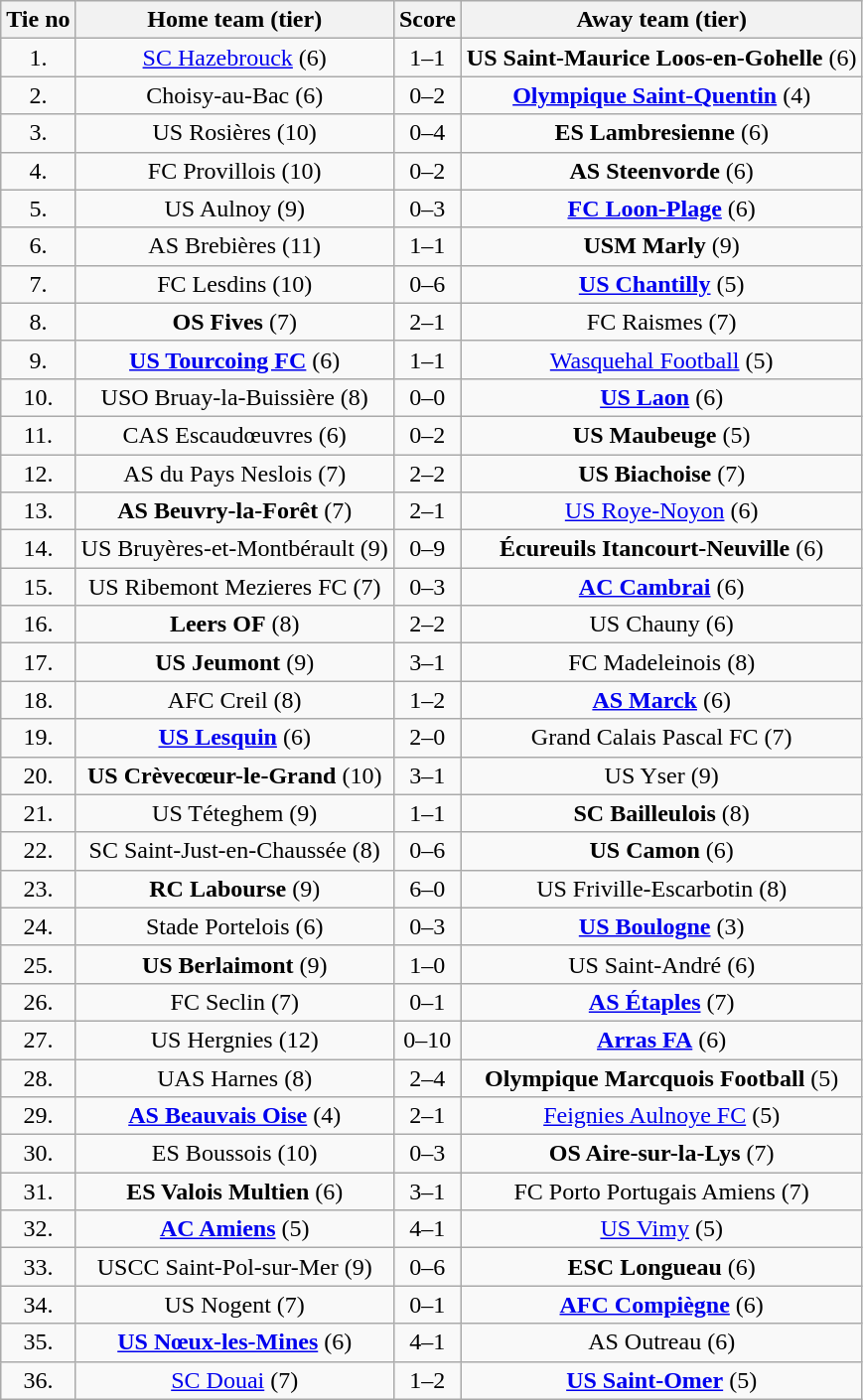<table class="wikitable" style="text-align: center">
<tr>
<th>Tie no</th>
<th>Home team (tier)</th>
<th>Score</th>
<th>Away team (tier)</th>
</tr>
<tr>
<td>1.</td>
<td><a href='#'>SC Hazebrouck</a> (6)</td>
<td>1–1 </td>
<td><strong>US Saint-Maurice Loos-en-Gohelle</strong> (6)</td>
</tr>
<tr>
<td>2.</td>
<td>Choisy-au-Bac (6)</td>
<td>0–2</td>
<td><strong><a href='#'>Olympique Saint-Quentin</a></strong> (4)</td>
</tr>
<tr>
<td>3.</td>
<td>US Rosières (10)</td>
<td>0–4</td>
<td><strong>ES Lambresienne</strong> (6)</td>
</tr>
<tr>
<td>4.</td>
<td>FC Provillois (10)</td>
<td>0–2</td>
<td><strong>AS Steenvorde</strong> (6)</td>
</tr>
<tr>
<td>5.</td>
<td>US Aulnoy (9)</td>
<td>0–3</td>
<td><strong><a href='#'>FC Loon-Plage</a></strong> (6)</td>
</tr>
<tr>
<td>6.</td>
<td>AS Brebières (11)</td>
<td>1–1 </td>
<td><strong>USM Marly</strong> (9)</td>
</tr>
<tr>
<td>7.</td>
<td>FC Lesdins (10)</td>
<td>0–6</td>
<td><strong><a href='#'>US Chantilly</a></strong> (5)</td>
</tr>
<tr>
<td>8.</td>
<td><strong>OS Fives</strong> (7)</td>
<td>2–1</td>
<td>FC Raismes (7)</td>
</tr>
<tr>
<td>9.</td>
<td><strong><a href='#'>US Tourcoing FC</a></strong> (6)</td>
<td>1–1 </td>
<td><a href='#'>Wasquehal Football</a> (5)</td>
</tr>
<tr>
<td>10.</td>
<td>USO Bruay-la-Buissière (8)</td>
<td>0–0 </td>
<td><strong><a href='#'>US Laon</a></strong> (6)</td>
</tr>
<tr>
<td>11.</td>
<td>CAS Escaudœuvres (6)</td>
<td>0–2</td>
<td><strong>US Maubeuge</strong> (5)</td>
</tr>
<tr>
<td>12.</td>
<td>AS du Pays Neslois (7)</td>
<td>2–2 </td>
<td><strong>US Biachoise</strong> (7)</td>
</tr>
<tr>
<td>13.</td>
<td><strong>AS Beuvry-la-Forêt</strong> (7)</td>
<td>2–1</td>
<td><a href='#'>US Roye-Noyon</a> (6)</td>
</tr>
<tr>
<td>14.</td>
<td>US Bruyères-et-Montbérault (9)</td>
<td>0–9</td>
<td><strong>Écureuils Itancourt-Neuville</strong> (6)</td>
</tr>
<tr>
<td>15.</td>
<td>US Ribemont Mezieres FC (7)</td>
<td>0–3</td>
<td><strong><a href='#'>AC Cambrai</a></strong> (6)</td>
</tr>
<tr>
<td>16.</td>
<td><strong>Leers OF</strong> (8)</td>
<td>2–2 </td>
<td>US Chauny (6)</td>
</tr>
<tr>
<td>17.</td>
<td><strong>US Jeumont</strong> (9)</td>
<td>3–1</td>
<td>FC Madeleinois (8)</td>
</tr>
<tr>
<td>18.</td>
<td>AFC Creil (8)</td>
<td>1–2</td>
<td><strong><a href='#'>AS Marck</a></strong> (6)</td>
</tr>
<tr>
<td>19.</td>
<td><strong><a href='#'>US Lesquin</a></strong> (6)</td>
<td>2–0</td>
<td>Grand Calais Pascal FC (7)</td>
</tr>
<tr>
<td>20.</td>
<td><strong>US Crèvecœur-le-Grand</strong> (10)</td>
<td>3–1</td>
<td>US Yser (9)</td>
</tr>
<tr>
<td>21.</td>
<td>US Téteghem (9)</td>
<td>1–1 </td>
<td><strong>SC Bailleulois</strong> (8)</td>
</tr>
<tr>
<td>22.</td>
<td>SC Saint-Just-en-Chaussée (8)</td>
<td>0–6</td>
<td><strong>US Camon</strong> (6)</td>
</tr>
<tr>
<td>23.</td>
<td><strong>RC Labourse</strong> (9)</td>
<td>6–0</td>
<td>US Friville-Escarbotin (8)</td>
</tr>
<tr>
<td>24.</td>
<td>Stade Portelois (6)</td>
<td>0–3</td>
<td><strong><a href='#'>US Boulogne</a></strong> (3)</td>
</tr>
<tr>
<td>25.</td>
<td><strong>US Berlaimont</strong> (9)</td>
<td>1–0</td>
<td>US Saint-André (6)</td>
</tr>
<tr>
<td>26.</td>
<td>FC Seclin (7)</td>
<td>0–1</td>
<td><strong><a href='#'>AS Étaples</a></strong> (7)</td>
</tr>
<tr>
<td>27.</td>
<td>US Hergnies (12)</td>
<td>0–10</td>
<td><strong><a href='#'>Arras FA</a></strong> (6)</td>
</tr>
<tr>
<td>28.</td>
<td>UAS Harnes (8)</td>
<td>2–4</td>
<td><strong>Olympique Marcquois Football</strong> (5)</td>
</tr>
<tr>
<td>29.</td>
<td><strong><a href='#'>AS Beauvais Oise</a></strong> (4)</td>
<td>2–1</td>
<td><a href='#'>Feignies Aulnoye FC</a> (5)</td>
</tr>
<tr>
<td>30.</td>
<td>ES Boussois (10)</td>
<td>0–3</td>
<td><strong>OS Aire-sur-la-Lys</strong> (7)</td>
</tr>
<tr>
<td>31.</td>
<td><strong>ES Valois Multien</strong> (6)</td>
<td>3–1</td>
<td>FC Porto Portugais Amiens (7)</td>
</tr>
<tr>
<td>32.</td>
<td><strong><a href='#'>AC Amiens</a></strong> (5)</td>
<td>4–1</td>
<td><a href='#'>US Vimy</a> (5)</td>
</tr>
<tr>
<td>33.</td>
<td>USCC Saint-Pol-sur-Mer (9)</td>
<td>0–6</td>
<td><strong>ESC Longueau</strong> (6)</td>
</tr>
<tr>
<td>34.</td>
<td>US Nogent (7)</td>
<td>0–1</td>
<td><strong><a href='#'>AFC Compiègne</a></strong> (6)</td>
</tr>
<tr>
<td>35.</td>
<td><strong><a href='#'>US Nœux-les-Mines</a></strong> (6)</td>
<td>4–1</td>
<td>AS Outreau (6)</td>
</tr>
<tr>
<td>36.</td>
<td><a href='#'>SC Douai</a> (7)</td>
<td>1–2</td>
<td><strong><a href='#'>US Saint-Omer</a></strong> (5)</td>
</tr>
</table>
